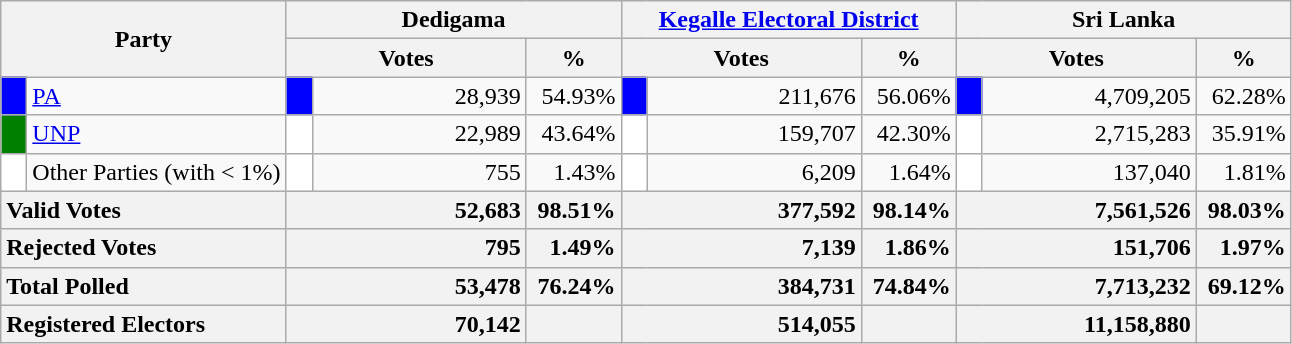<table class="wikitable">
<tr>
<th colspan="2" width="144px"rowspan="2">Party</th>
<th colspan="3" width="216px">Dedigama</th>
<th colspan="3" width="216px"><a href='#'>Kegalle Electoral District</a></th>
<th colspan="3" width="216px">Sri Lanka</th>
</tr>
<tr>
<th colspan="2" width="144px">Votes</th>
<th>%</th>
<th colspan="2" width="144px">Votes</th>
<th>%</th>
<th colspan="2" width="144px">Votes</th>
<th>%</th>
</tr>
<tr>
<td style="background-color:blue;" width="10px"></td>
<td style="text-align:left;"><a href='#'>PA</a></td>
<td style="background-color:blue;" width="10px"></td>
<td style="text-align:right;">28,939</td>
<td style="text-align:right;">54.93%</td>
<td style="background-color:blue;" width="10px"></td>
<td style="text-align:right;">211,676</td>
<td style="text-align:right;">56.06%</td>
<td style="background-color:blue;" width="10px"></td>
<td style="text-align:right;">4,709,205</td>
<td style="text-align:right;">62.28%</td>
</tr>
<tr>
<td style="background-color:green;" width="10px"></td>
<td style="text-align:left;"><a href='#'>UNP</a></td>
<td style="background-color:white;" width="10px"></td>
<td style="text-align:right;">22,989</td>
<td style="text-align:right;">43.64%</td>
<td style="background-color:white;" width="10px"></td>
<td style="text-align:right;">159,707</td>
<td style="text-align:right;">42.30%</td>
<td style="background-color:white;" width="10px"></td>
<td style="text-align:right;">2,715,283</td>
<td style="text-align:right;">35.91%</td>
</tr>
<tr>
<td style="background-color:white;" width="10px"></td>
<td style="text-align:left;">Other Parties (with < 1%)</td>
<td style="background-color:white;" width="10px"></td>
<td style="text-align:right;">755</td>
<td style="text-align:right;">1.43%</td>
<td style="background-color:white;" width="10px"></td>
<td style="text-align:right;">6,209</td>
<td style="text-align:right;">1.64%</td>
<td style="background-color:white;" width="10px"></td>
<td style="text-align:right;">137,040</td>
<td style="text-align:right;">1.81%</td>
</tr>
<tr>
<th colspan="2" width="144px"style="text-align:left;">Valid Votes</th>
<th style="text-align:right;"colspan="2" width="144px">52,683</th>
<th style="text-align:right;">98.51%</th>
<th style="text-align:right;"colspan="2" width="144px">377,592</th>
<th style="text-align:right;">98.14%</th>
<th style="text-align:right;"colspan="2" width="144px">7,561,526</th>
<th style="text-align:right;">98.03%</th>
</tr>
<tr>
<th colspan="2" width="144px"style="text-align:left;">Rejected Votes</th>
<th style="text-align:right;"colspan="2" width="144px">795</th>
<th style="text-align:right;">1.49%</th>
<th style="text-align:right;"colspan="2" width="144px">7,139</th>
<th style="text-align:right;">1.86%</th>
<th style="text-align:right;"colspan="2" width="144px">151,706</th>
<th style="text-align:right;">1.97%</th>
</tr>
<tr>
<th colspan="2" width="144px"style="text-align:left;">Total Polled</th>
<th style="text-align:right;"colspan="2" width="144px">53,478</th>
<th style="text-align:right;">76.24%</th>
<th style="text-align:right;"colspan="2" width="144px">384,731</th>
<th style="text-align:right;">74.84%</th>
<th style="text-align:right;"colspan="2" width="144px">7,713,232</th>
<th style="text-align:right;">69.12%</th>
</tr>
<tr>
<th colspan="2" width="144px"style="text-align:left;">Registered Electors</th>
<th style="text-align:right;"colspan="2" width="144px">70,142</th>
<th></th>
<th style="text-align:right;"colspan="2" width="144px">514,055</th>
<th></th>
<th style="text-align:right;"colspan="2" width="144px">11,158,880</th>
<th></th>
</tr>
</table>
